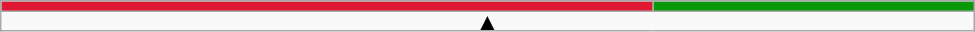<table class="wikitable sortable" style="width:650px; text-align:center;">
<tr>
<td style="width:67%; background:#DF1834"></td>
<td style="width:33%; background:#089808"></td>
</tr>
<tr>
<td colspan=4 style="text-align: center; line-height: 32.1%;"><strong>▲</strong></td>
</tr>
</table>
